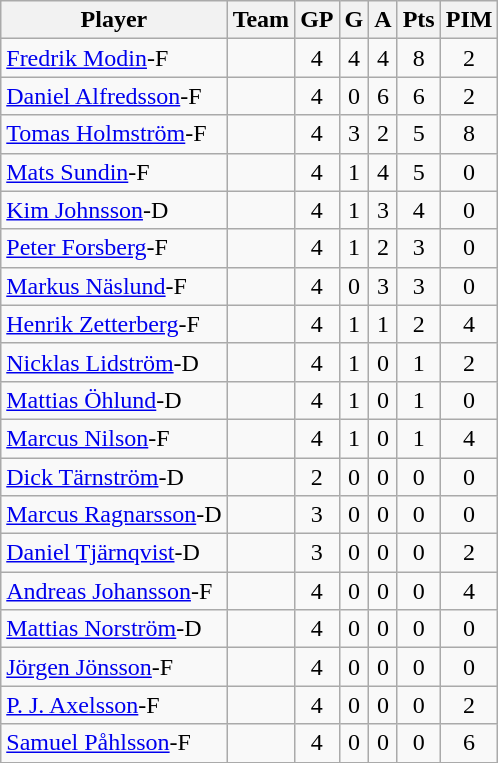<table class="wikitable">
<tr>
<th>Player</th>
<th>Team</th>
<th>GP</th>
<th>G</th>
<th>A</th>
<th>Pts</th>
<th>PIM</th>
</tr>
<tr align="center">
<td align="left"><a href='#'>Fredrik Modin</a>-F</td>
<td></td>
<td>4</td>
<td>4</td>
<td>4</td>
<td>8</td>
<td>2</td>
</tr>
<tr align="center">
<td align="left"><a href='#'>Daniel Alfredsson</a>-F</td>
<td></td>
<td>4</td>
<td>0</td>
<td>6</td>
<td>6</td>
<td>2</td>
</tr>
<tr align="center">
<td align="left"><a href='#'>Tomas Holmström</a>-F</td>
<td></td>
<td>4</td>
<td>3</td>
<td>2</td>
<td>5</td>
<td>8</td>
</tr>
<tr align="center">
<td align="left"><a href='#'>Mats Sundin</a>-F</td>
<td></td>
<td>4</td>
<td>1</td>
<td>4</td>
<td>5</td>
<td>0</td>
</tr>
<tr align="center">
<td align="left"><a href='#'>Kim Johnsson</a>-D</td>
<td></td>
<td>4</td>
<td>1</td>
<td>3</td>
<td>4</td>
<td>0</td>
</tr>
<tr align="center">
<td align="left"><a href='#'>Peter Forsberg</a>-F</td>
<td></td>
<td>4</td>
<td>1</td>
<td>2</td>
<td>3</td>
<td>0</td>
</tr>
<tr align="center">
<td align="left"><a href='#'>Markus Näslund</a>-F</td>
<td></td>
<td>4</td>
<td>0</td>
<td>3</td>
<td>3</td>
<td>0</td>
</tr>
<tr align="center">
<td align="left"><a href='#'>Henrik Zetterberg</a>-F</td>
<td></td>
<td>4</td>
<td>1</td>
<td>1</td>
<td>2</td>
<td>4</td>
</tr>
<tr align="center">
<td align="left"><a href='#'>Nicklas Lidström</a>-D</td>
<td></td>
<td>4</td>
<td>1</td>
<td>0</td>
<td>1</td>
<td>2</td>
</tr>
<tr align="center">
<td align="left"><a href='#'>Mattias Öhlund</a>-D</td>
<td></td>
<td>4</td>
<td>1</td>
<td>0</td>
<td>1</td>
<td>0</td>
</tr>
<tr align="center">
<td align="left"><a href='#'>Marcus Nilson</a>-F</td>
<td></td>
<td>4</td>
<td>1</td>
<td>0</td>
<td>1</td>
<td>4</td>
</tr>
<tr align="center">
<td align="left"><a href='#'>Dick Tärnström</a>-D</td>
<td></td>
<td>2</td>
<td>0</td>
<td>0</td>
<td>0</td>
<td>0</td>
</tr>
<tr align="center">
<td align="left"><a href='#'>Marcus Ragnarsson</a>-D</td>
<td></td>
<td>3</td>
<td>0</td>
<td>0</td>
<td>0</td>
<td>0</td>
</tr>
<tr align="center">
<td align="left"><a href='#'>Daniel Tjärnqvist</a>-D</td>
<td></td>
<td>3</td>
<td>0</td>
<td>0</td>
<td>0</td>
<td>2</td>
</tr>
<tr align="center">
<td align="left"><a href='#'>Andreas Johansson</a>-F</td>
<td></td>
<td>4</td>
<td>0</td>
<td>0</td>
<td>0</td>
<td>4</td>
</tr>
<tr align="center">
<td align="left"><a href='#'>Mattias Norström</a>-D</td>
<td></td>
<td>4</td>
<td>0</td>
<td>0</td>
<td>0</td>
<td>0</td>
</tr>
<tr align="center">
<td align="left"><a href='#'>Jörgen Jönsson</a>-F</td>
<td></td>
<td>4</td>
<td>0</td>
<td>0</td>
<td>0</td>
<td>0</td>
</tr>
<tr align="center">
<td align="left"><a href='#'>P. J. Axelsson</a>-F</td>
<td></td>
<td>4</td>
<td>0</td>
<td>0</td>
<td>0</td>
<td>2</td>
</tr>
<tr align="center">
<td align="left"><a href='#'>Samuel Påhlsson</a>-F</td>
<td></td>
<td>4</td>
<td>0</td>
<td>0</td>
<td>0</td>
<td>6</td>
</tr>
<tr align="center">
</tr>
</table>
